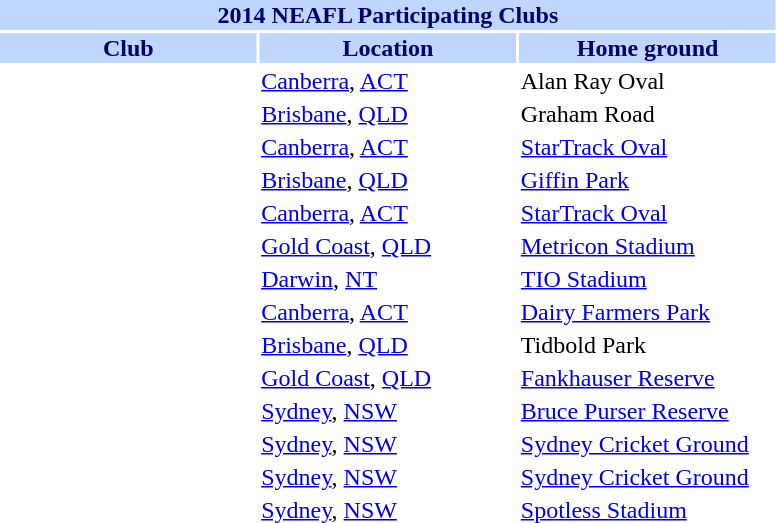<table class=  style="width:90%; clear:both; margin:1.5em auto; text-align:center;">
<tr>
<th colspan=11 style="background:#bfd7ff; color:#000066;">2014 NEAFL Participating Clubs</th>
</tr>
<tr style="text-align:center; background:#bfd7ff; color:#000066;">
<th width=30%>Club</th>
<th width=30%>Location</th>
<th width=30%>Home ground</th>
</tr>
<tr>
<td></td>
<td><a href='#'>Canberra</a>, <a href='#'>ACT</a></td>
<td>Alan Ray Oval</td>
</tr>
<tr>
<td></td>
<td><a href='#'>Brisbane</a>, <a href='#'>QLD</a></td>
<td>Graham Road</td>
</tr>
<tr>
<td></td>
<td><a href='#'>Canberra</a>, <a href='#'>ACT</a></td>
<td><a href='#'>StarTrack Oval</a></td>
</tr>
<tr>
<td></td>
<td><a href='#'>Brisbane</a>, <a href='#'>QLD</a></td>
<td><a href='#'>Giffin Park</a></td>
</tr>
<tr>
<td></td>
<td><a href='#'>Canberra</a>, <a href='#'>ACT</a></td>
<td><a href='#'>StarTrack Oval</a></td>
</tr>
<tr>
<td></td>
<td><a href='#'>Gold Coast</a>, <a href='#'>QLD</a></td>
<td><a href='#'>Metricon Stadium</a></td>
</tr>
<tr>
<td></td>
<td><a href='#'>Darwin</a>, <a href='#'>NT</a></td>
<td><a href='#'>TIO Stadium</a></td>
</tr>
<tr>
<td></td>
<td><a href='#'>Canberra</a>, <a href='#'>ACT</a></td>
<td><a href='#'>Dairy Farmers Park</a></td>
</tr>
<tr>
<td></td>
<td><a href='#'>Brisbane</a>, <a href='#'>QLD</a></td>
<td>Tidbold Park</td>
</tr>
<tr>
<td></td>
<td><a href='#'>Gold Coast</a>, <a href='#'>QLD</a></td>
<td><a href='#'>Fankhauser Reserve</a></td>
</tr>
<tr>
<td></td>
<td><a href='#'>Sydney</a>, <a href='#'>NSW</a></td>
<td><a href='#'>Bruce Purser Reserve</a></td>
</tr>
<tr>
<td></td>
<td><a href='#'>Sydney</a>, <a href='#'>NSW</a></td>
<td><a href='#'>Sydney Cricket Ground</a></td>
</tr>
<tr>
<td></td>
<td><a href='#'>Sydney</a>, <a href='#'>NSW</a></td>
<td><a href='#'>Sydney Cricket Ground</a></td>
</tr>
<tr>
<td></td>
<td><a href='#'>Sydney</a>, <a href='#'>NSW</a></td>
<td><a href='#'>Spotless Stadium</a></td>
</tr>
</table>
